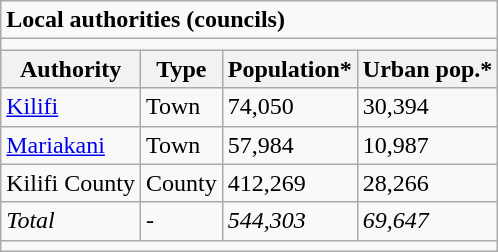<table class="wikitable">
<tr>
<td colspan="4"><strong>Local authorities (councils)</strong></td>
</tr>
<tr>
<td colspan="4"></td>
</tr>
<tr>
<th>Authority</th>
<th>Type</th>
<th>Population*</th>
<th>Urban pop.*</th>
</tr>
<tr>
<td><a href='#'>Kilifi</a></td>
<td>Town</td>
<td>74,050</td>
<td>30,394</td>
</tr>
<tr>
<td><a href='#'>Mariakani</a></td>
<td>Town</td>
<td>57,984</td>
<td>10,987</td>
</tr>
<tr>
<td>Kilifi County</td>
<td>County</td>
<td>412,269</td>
<td>28,266</td>
</tr>
<tr>
<td><em>Total</em></td>
<td>-</td>
<td><em>544,303</em></td>
<td><em>69,647</em></td>
</tr>
<tr>
<td colspan="4"></td>
</tr>
</table>
